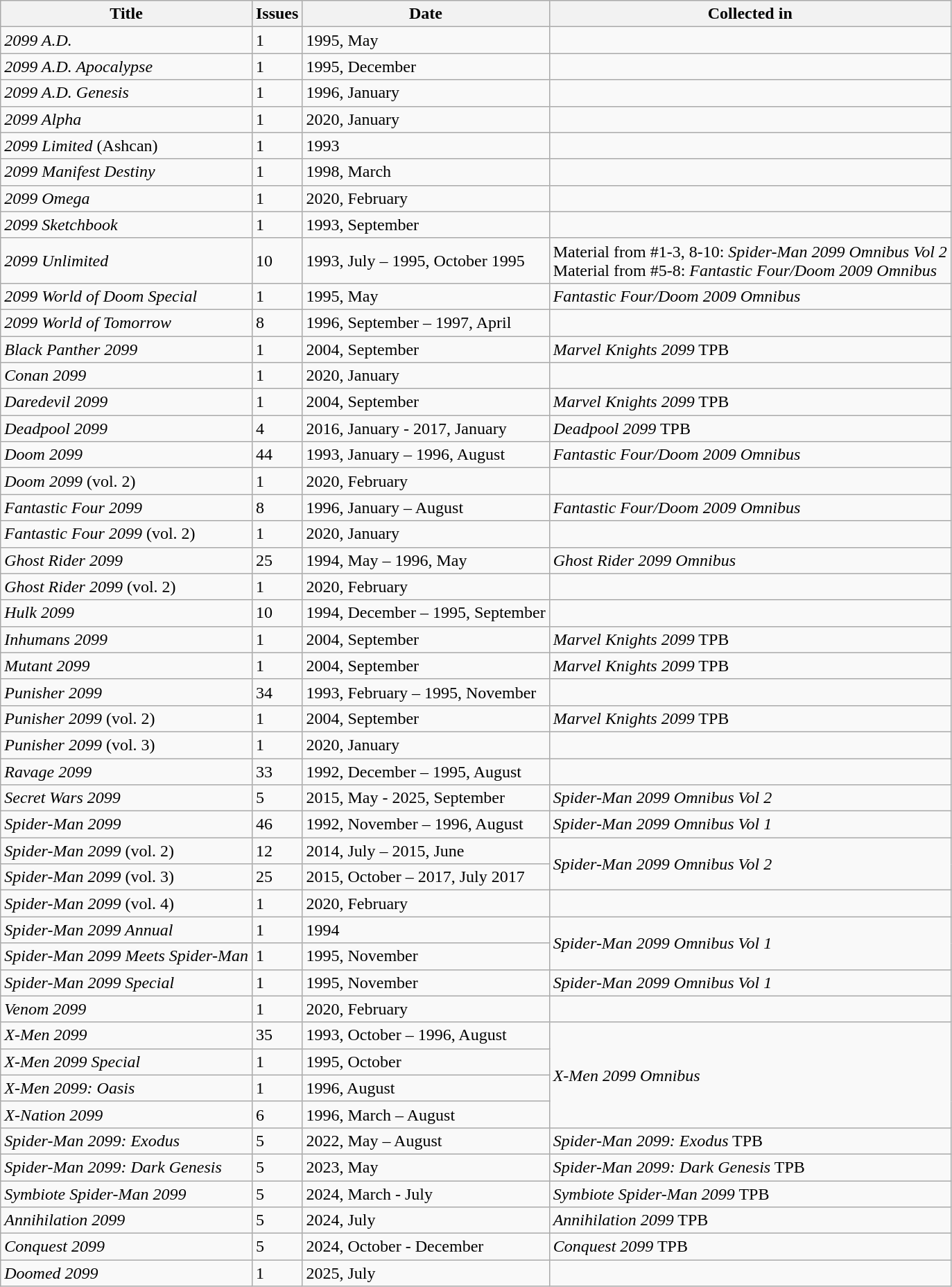<table class="wikitable sortable">
<tr>
<th scope="col">Title</th>
<th scope="col">Issues</th>
<th scope="col">Date</th>
<th>Collected in</th>
</tr>
<tr>
<td><em>2099 A.D.</em></td>
<td>1</td>
<td>1995, May</td>
<td></td>
</tr>
<tr>
<td><em>2099 A.D. Apocalypse</em></td>
<td>1</td>
<td>1995, December</td>
<td></td>
</tr>
<tr>
<td><em>2099 A.D. Genesis</em></td>
<td>1</td>
<td>1996, January</td>
<td></td>
</tr>
<tr>
<td><em>2099 Alpha</em></td>
<td>1</td>
<td>2020, January</td>
<td></td>
</tr>
<tr>
<td><em>2099 Limited</em> (Ashcan)</td>
<td>1</td>
<td>1993</td>
<td></td>
</tr>
<tr>
<td><em>2099 Manifest Destiny</em></td>
<td>1</td>
<td>1998, March</td>
<td></td>
</tr>
<tr>
<td><em>2099 Omega</em></td>
<td>1</td>
<td>2020, February</td>
<td></td>
</tr>
<tr>
<td><em>2099 Sketchbook</em></td>
<td>1</td>
<td>1993, September</td>
<td></td>
</tr>
<tr>
<td><em>2099 Unlimited</em></td>
<td>10</td>
<td>1993, July – 1995, October 1995</td>
<td>Material from #1-3, 8-10: <em>Spider-Man 2099 Omnibus Vol 2</em><br>Material from #5-8: <em>Fantastic Four/Doom 2009 Omnibus</em></td>
</tr>
<tr>
<td><em>2099 World of Doom Special</em></td>
<td>1</td>
<td>1995, May</td>
<td><em>Fantastic Four/Doom 2009 Omnibus</em></td>
</tr>
<tr>
<td><em>2099 World of Tomorrow</em></td>
<td>8</td>
<td>1996, September – 1997, April</td>
<td></td>
</tr>
<tr>
<td><em>Black Panther 2099</em></td>
<td>1</td>
<td>2004, September</td>
<td><em>Marvel Knights 2099</em> TPB</td>
</tr>
<tr>
<td><em>Conan 2099</em></td>
<td>1</td>
<td>2020, January</td>
<td></td>
</tr>
<tr>
<td><em>Daredevil 2099</em></td>
<td>1</td>
<td>2004, September</td>
<td><em>Marvel Knights 2099</em> TPB</td>
</tr>
<tr>
<td><em>Deadpool 2099</em></td>
<td>4</td>
<td>2016, January - 2017, January</td>
<td><em>Deadpool 2099</em> TPB</td>
</tr>
<tr>
<td><em>Doom 2099</em></td>
<td>44</td>
<td>1993, January – 1996, August</td>
<td><em>Fantastic Four/Doom 2009 Omnibus</em></td>
</tr>
<tr>
<td><em>Doom 2099</em> (vol. 2)</td>
<td>1</td>
<td>2020, February</td>
<td></td>
</tr>
<tr>
<td><em>Fantastic Four 2099</em></td>
<td>8</td>
<td>1996, January – August</td>
<td><em>Fantastic Four/Doom 2009 Omnibus</em></td>
</tr>
<tr>
<td><em>Fantastic Four 2099</em> (vol. 2)</td>
<td>1</td>
<td>2020, January</td>
<td></td>
</tr>
<tr>
<td><em>Ghost Rider 2099</em></td>
<td>25</td>
<td>1994, May – 1996, May</td>
<td><em>Ghost Rider 2099 Omnibus</em></td>
</tr>
<tr>
<td><em>Ghost Rider 2099</em> (vol. 2)</td>
<td>1</td>
<td>2020, February</td>
<td></td>
</tr>
<tr>
<td><em>Hulk 2099</em></td>
<td>10</td>
<td>1994, December – 1995, September</td>
<td></td>
</tr>
<tr>
<td><em>Inhumans 2099</em></td>
<td>1</td>
<td>2004, September</td>
<td><em>Marvel Knights 2099</em> TPB</td>
</tr>
<tr>
<td><em>Mutant 2099</em></td>
<td>1</td>
<td>2004, September</td>
<td><em>Marvel Knights 2099</em> TPB</td>
</tr>
<tr>
<td><em>Punisher 2099</em></td>
<td>34</td>
<td>1993, February – 1995, November</td>
<td></td>
</tr>
<tr>
<td><em>Punisher 2099</em> (vol. 2)</td>
<td>1</td>
<td>2004, September</td>
<td><em>Marvel Knights 2099</em> TPB</td>
</tr>
<tr>
<td><em>Punisher 2099</em> (vol. 3)</td>
<td>1</td>
<td>2020, January</td>
<td></td>
</tr>
<tr>
<td><em>Ravage 2099</em></td>
<td>33</td>
<td>1992, December – 1995, August</td>
<td></td>
</tr>
<tr>
<td><em>Secret Wars 2099</em></td>
<td>5</td>
<td>2015, May - 2025, September</td>
<td><em>Spider-Man 2099 Omnibus Vol 2</em></td>
</tr>
<tr>
<td><em>Spider-Man 2099</em></td>
<td>46</td>
<td>1992, November – 1996, August</td>
<td><em>Spider-Man 2099 Omnibus Vol 1</em></td>
</tr>
<tr>
<td><em>Spider-Man 2099</em> (vol. 2)</td>
<td>12</td>
<td>2014, July – 2015, June</td>
<td rowspan="2"><em>Spider-Man 2099 Omnibus Vol 2</em></td>
</tr>
<tr>
<td><em>Spider-Man 2099</em> (vol. 3)</td>
<td>25</td>
<td>2015, October – 2017, July 2017</td>
</tr>
<tr>
<td><em>Spider-Man 2099</em> (vol. 4)</td>
<td>1</td>
<td>2020, February</td>
<td></td>
</tr>
<tr>
<td><em>Spider-Man 2099 Annual</em></td>
<td>1</td>
<td>1994</td>
<td rowspan="2"><em>Spider-Man 2099 Omnibus Vol 1</em></td>
</tr>
<tr>
<td><em>Spider-Man 2099 Meets Spider-Man</em></td>
<td>1</td>
<td>1995, November</td>
</tr>
<tr>
<td><em>Spider-Man 2099 Special</em></td>
<td>1</td>
<td>1995, November</td>
<td><em>Spider-Man 2099 Omnibus Vol 1</em></td>
</tr>
<tr>
<td><em>Venom 2099</em></td>
<td>1</td>
<td>2020, February</td>
<td></td>
</tr>
<tr>
<td><em>X-Men 2099</em></td>
<td>35</td>
<td>1993, October – 1996, August</td>
<td rowspan="4"><em>X-Men 2099 Omnibus</em></td>
</tr>
<tr>
<td><em>X-Men 2099 Special</em></td>
<td>1</td>
<td>1995, October</td>
</tr>
<tr>
<td><em>X-Men 2099: Oasis</em></td>
<td>1</td>
<td>1996, August</td>
</tr>
<tr>
<td><em>X-Nation 2099</em></td>
<td>6</td>
<td>1996, March – August</td>
</tr>
<tr>
<td><em>Spider-Man 2099: Exodus</em></td>
<td>5</td>
<td>2022, May – August</td>
<td><em>Spider-Man 2099: Exodus</em> TPB</td>
</tr>
<tr>
<td><em>Spider-Man 2099: Dark Genesis</em></td>
<td>5</td>
<td>2023, May</td>
<td><em>Spider-Man 2099: Dark Genesis</em> TPB</td>
</tr>
<tr>
<td><em>Symbiote Spider-Man 2099</em></td>
<td>5</td>
<td>2024, March - July</td>
<td><em>Symbiote Spider-Man 2099</em> TPB</td>
</tr>
<tr>
<td><em>Annihilation 2099</em></td>
<td>5</td>
<td>2024, July</td>
<td><em>Annihilation 2099</em> TPB</td>
</tr>
<tr>
<td><em>Conquest 2099</em></td>
<td>5</td>
<td>2024, October - December</td>
<td><em>Conquest 2099</em> TPB</td>
</tr>
<tr>
<td><em>Doomed 2099</em></td>
<td>1</td>
<td>2025, July</td>
</tr>
</table>
